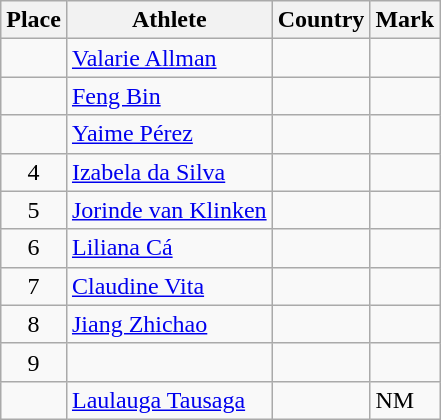<table class="wikitable mw-datatable sortable">
<tr>
<th>Place</th>
<th>Athlete</th>
<th>Country</th>
<th>Mark</th>
</tr>
<tr>
<td align=center></td>
<td><a href='#'>Valarie Allman</a></td>
<td></td>
<td></td>
</tr>
<tr>
<td align=center></td>
<td><a href='#'>Feng Bin</a></td>
<td></td>
<td></td>
</tr>
<tr>
<td align=center></td>
<td><a href='#'>Yaime Pérez</a></td>
<td></td>
<td></td>
</tr>
<tr>
<td align=center>4</td>
<td><a href='#'>Izabela da Silva</a></td>
<td></td>
<td></td>
</tr>
<tr>
<td align=center>5</td>
<td><a href='#'>Jorinde van Klinken</a></td>
<td></td>
<td></td>
</tr>
<tr>
<td align=center>6</td>
<td><a href='#'>Liliana Cá</a></td>
<td></td>
<td></td>
</tr>
<tr>
<td align=center>7</td>
<td><a href='#'>Claudine Vita</a></td>
<td></td>
<td></td>
</tr>
<tr>
<td align=center>8</td>
<td><a href='#'>Jiang Zhichao</a></td>
<td></td>
<td></td>
</tr>
<tr>
<td align=center>9</td>
<td></td>
<td></td>
<td></td>
</tr>
<tr>
<td align=center></td>
<td><a href='#'>Laulauga Tausaga</a></td>
<td></td>
<td>NM</td>
</tr>
</table>
